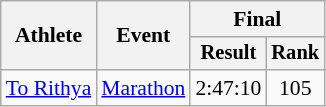<table class="wikitable" style="font-size:90%">
<tr>
<th rowspan="2">Athlete</th>
<th rowspan="2">Event</th>
<th colspan="2">Final</th>
</tr>
<tr style="font-size:95%">
<th>Result</th>
<th>Rank</th>
</tr>
<tr align=center>
<td align=left><a href='#'>To Rithya</a></td>
<td align=left><a href='#'>Marathon</a></td>
<td>2:47:10</td>
<td>105</td>
</tr>
</table>
